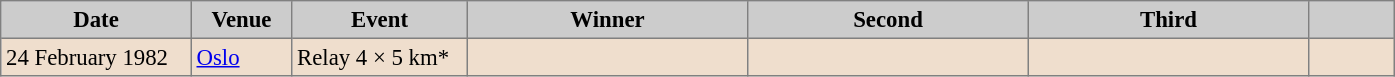<table bgcolor="#f7f8ff" cellpadding="3" cellspacing="0" border="1" style="font-size: 95%; border: gray solid 1px; border-collapse: collapse;">
<tr bgcolor="#CCCCCC">
<td align="center" width="120"><strong>Date</strong></td>
<td align="center" width="60"><strong>Venue</strong></td>
<td align="center" width="110"><strong>Event</strong></td>
<td align="center" width="180"><strong>Winner</strong></td>
<td align="center" width="180"><strong>Second</strong></td>
<td align="center" width="180"><strong>Third</strong></td>
<td align="center" width="50"><strong></strong></td>
</tr>
<tr align="left" bgcolor=#EFDECD>
<td>24 February 1982</td>
<td> <a href='#'>Oslo</a></td>
<td>Relay 4 × 5 km*</td>
<td></td>
<td></td>
<td></td>
<td></td>
</tr>
</table>
